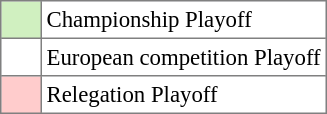<table bgcolor="#f7f8ff" cellpadding="3" cellspacing="0" border="1" style="font-size: 95%; border: gray solid 1px; border-collapse: collapse;text-align:center;">
<tr>
<td style="background: #D0F0C0;" width="20"></td>
<td bgcolor="#ffffff" align="left">Championship Playoff</td>
</tr>
<tr>
<td style="background: #FFFFFF;" width="20"></td>
<td bgcolor="#ffffff" align="left">European competition Playoff</td>
</tr>
<tr>
<td style="background: #FFCCCC;" width="20"></td>
<td bgcolor="#ffffff" align="left">Relegation Playoff</td>
</tr>
</table>
